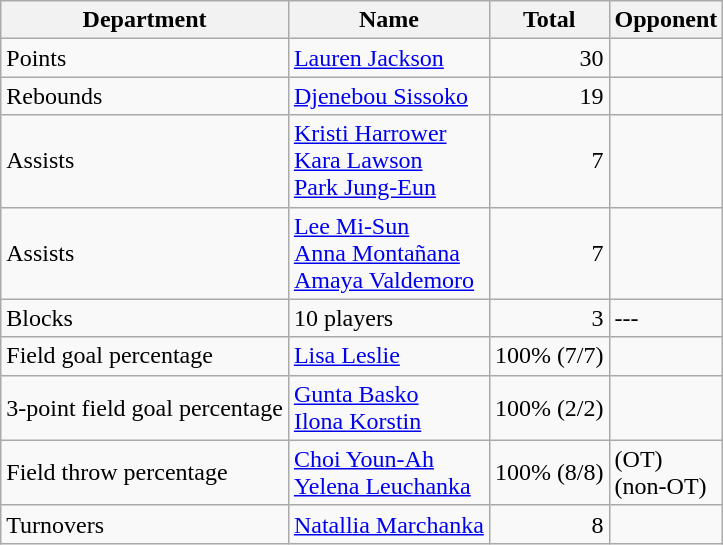<table class=wikitable>
<tr>
<th>Department</th>
<th>Name</th>
<th>Total</th>
<th>Opponent</th>
</tr>
<tr>
<td>Points</td>
<td> <a href='#'>Lauren Jackson</a></td>
<td align=right>30</td>
<td></td>
</tr>
<tr>
<td>Rebounds</td>
<td> <a href='#'>Djenebou Sissoko</a></td>
<td align=right>19</td>
<td></td>
</tr>
<tr>
<td>Assists</td>
<td> <a href='#'>Kristi Harrower</a><br> <a href='#'>Kara Lawson</a><br> <a href='#'>Park Jung-Eun</a></td>
<td align=right>7</td>
<td><br><br></td>
</tr>
<tr>
<td>Assists</td>
<td> <a href='#'>Lee Mi-Sun</a><br> <a href='#'>Anna Montañana</a><br> <a href='#'>Amaya Valdemoro</a></td>
<td align=right>7</td>
<td><br><br></td>
</tr>
<tr>
<td>Blocks</td>
<td>10 players</td>
<td align=right>3</td>
<td>---</td>
</tr>
<tr>
<td>Field goal percentage</td>
<td> <a href='#'>Lisa Leslie</a></td>
<td align=right>100% (7/7)</td>
<td></td>
</tr>
<tr>
<td>3-point field goal percentage</td>
<td> <a href='#'>Gunta Basko</a><br> <a href='#'>Ilona Korstin</a></td>
<td align=right>100% (2/2)</td>
<td><br></td>
</tr>
<tr>
<td>Field throw percentage</td>
<td> <a href='#'>Choi Youn-Ah</a><br> <a href='#'>Yelena Leuchanka</a></td>
<td align=right>100% (8/8)</td>
<td> (OT)<br> (non-OT)</td>
</tr>
<tr>
<td>Turnovers</td>
<td> <a href='#'>Natallia Marchanka</a></td>
<td align=right>8</td>
<td></td>
</tr>
</table>
